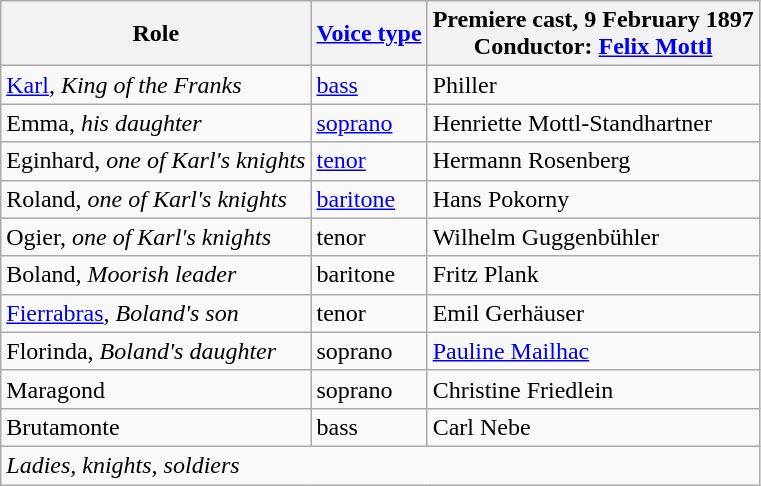<table class="wikitable">
<tr>
<th>Role</th>
<th><a href='#'>Voice type</a></th>
<th>Premiere cast, 9 February 1897<br>Conductor: <a href='#'>Felix Mottl</a></th>
</tr>
<tr>
<td><a href='#'>Karl</a>, <em>King of the Franks</em></td>
<td><a href='#'>bass</a></td>
<td>Philler</td>
</tr>
<tr>
<td>Emma, <em>his daughter</em></td>
<td><a href='#'>soprano</a></td>
<td>Henriette Mottl-Standhartner</td>
</tr>
<tr>
<td>Eginhard, <em>one of Karl's knights</em></td>
<td><a href='#'>tenor</a></td>
<td>Hermann Rosenberg</td>
</tr>
<tr>
<td>Roland, <em>one of Karl's knights</em></td>
<td><a href='#'>baritone</a></td>
<td>Hans Pokorny</td>
</tr>
<tr>
<td>Ogier, <em>one of Karl's knights</em></td>
<td>tenor</td>
<td>Wilhelm Guggenbühler</td>
</tr>
<tr>
<td>Boland, <em>Moorish leader</em></td>
<td>baritone</td>
<td>Fritz Plank</td>
</tr>
<tr>
<td><a href='#'>Fierrabras</a>, <em>Boland's son</em></td>
<td>tenor</td>
<td>Emil Gerhäuser</td>
</tr>
<tr>
<td>Florinda, <em>Boland's daughter</em></td>
<td>soprano</td>
<td><a href='#'>Pauline Mailhac</a></td>
</tr>
<tr>
<td>Maragond</td>
<td>soprano</td>
<td>Christine Friedlein</td>
</tr>
<tr>
<td>Brutamonte</td>
<td>bass</td>
<td>Carl Nebe</td>
</tr>
<tr>
<td colspan="3"><em>Ladies, knights, soldiers</em></td>
</tr>
</table>
